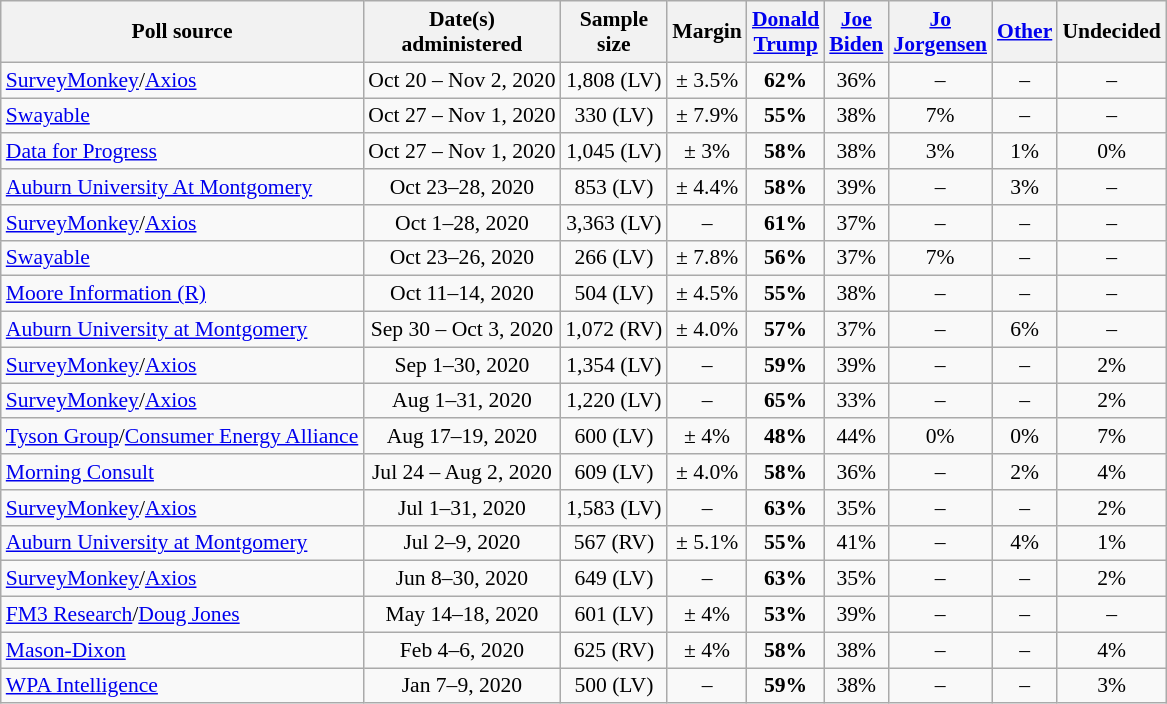<table class="wikitable sortable" style="text-align:center;font-size:90%;line-height:17px">
<tr>
<th>Poll source</th>
<th>Date(s)<br>administered</th>
<th>Sample<br>size</th>
<th>Margin<br></th>
<th class="unsortable"><a href='#'>Donald<br>Trump</a><br><small></small></th>
<th class="unsortable"><a href='#'>Joe<br>Biden</a><br><small></small></th>
<th class="unsortable"><a href='#'>Jo<br>Jorgensen</a><br><small></small></th>
<th class="unsortable"><a href='#'>Other</a></th>
<th class="unsortable">Undecided</th>
</tr>
<tr>
<td style="text-align:left;"><a href='#'>SurveyMonkey</a>/<a href='#'>Axios</a></td>
<td>Oct 20 – Nov 2, 2020</td>
<td>1,808 (LV)</td>
<td>± 3.5%</td>
<td><strong>62%</strong></td>
<td>36%</td>
<td>–</td>
<td>–</td>
<td>–</td>
</tr>
<tr>
<td style="text-align:left;"><a href='#'>Swayable</a></td>
<td>Oct 27 – Nov 1, 2020</td>
<td>330 (LV)</td>
<td>± 7.9%</td>
<td><strong>55%</strong></td>
<td>38%</td>
<td>7%</td>
<td>–</td>
<td>–</td>
</tr>
<tr>
<td style="text-align:left;"><a href='#'>Data for Progress</a></td>
<td>Oct 27 – Nov 1, 2020</td>
<td>1,045 (LV)</td>
<td>± 3%</td>
<td><strong>58%</strong></td>
<td>38%</td>
<td>3%</td>
<td>1%</td>
<td>0%</td>
</tr>
<tr>
<td style="text-align:left;"><a href='#'>Auburn University At Montgomery</a></td>
<td>Oct 23–28, 2020</td>
<td>853 (LV)</td>
<td>± 4.4%</td>
<td><strong>58%</strong></td>
<td>39%</td>
<td>–</td>
<td>3%</td>
<td>–</td>
</tr>
<tr>
<td style="text-align:left;"><a href='#'>SurveyMonkey</a>/<a href='#'>Axios</a></td>
<td>Oct 1–28, 2020</td>
<td>3,363 (LV)</td>
<td>–</td>
<td><strong>61%</strong></td>
<td>37%</td>
<td>–</td>
<td>–</td>
<td>–</td>
</tr>
<tr>
<td style="text-align:left;"><a href='#'>Swayable</a></td>
<td>Oct 23–26, 2020</td>
<td>266 (LV)</td>
<td>± 7.8%</td>
<td><strong>56%</strong></td>
<td>37%</td>
<td>7%</td>
<td>–</td>
<td>–</td>
</tr>
<tr>
<td style="text-align:left;"><a href='#'>Moore Information (R)</a></td>
<td>Oct 11–14, 2020</td>
<td>504 (LV)</td>
<td>± 4.5%</td>
<td><strong>55%</strong></td>
<td>38%</td>
<td>–</td>
<td>–</td>
<td>–</td>
</tr>
<tr>
<td style="text-align:left;"><a href='#'>Auburn University at Montgomery</a></td>
<td>Sep 30 – Oct 3, 2020</td>
<td>1,072 (RV)</td>
<td>± 4.0%</td>
<td><strong>57%</strong></td>
<td>37%</td>
<td>–</td>
<td>6%</td>
<td>–</td>
</tr>
<tr>
<td style="text-align:left;"><a href='#'>SurveyMonkey</a>/<a href='#'>Axios</a></td>
<td>Sep 1–30, 2020</td>
<td>1,354 (LV)</td>
<td>–</td>
<td><strong>59%</strong></td>
<td>39%</td>
<td>–</td>
<td>–</td>
<td>2%</td>
</tr>
<tr>
<td style="text-align:left;"><a href='#'>SurveyMonkey</a>/<a href='#'>Axios</a></td>
<td>Aug 1–31, 2020</td>
<td>1,220 (LV)</td>
<td>–</td>
<td><strong>65%</strong></td>
<td>33%</td>
<td>–</td>
<td>–</td>
<td>2%</td>
</tr>
<tr>
<td style="text-align:left;"><a href='#'>Tyson Group</a>/<a href='#'>Consumer Energy Alliance</a></td>
<td>Aug 17–19, 2020</td>
<td>600 (LV)</td>
<td>± 4%</td>
<td><strong>48%</strong></td>
<td>44%</td>
<td>0%</td>
<td>0%</td>
<td>7%</td>
</tr>
<tr>
<td style="text-align:left;"><a href='#'>Morning Consult</a></td>
<td>Jul 24 – Aug 2, 2020</td>
<td>609 (LV)</td>
<td>± 4.0%</td>
<td><strong>58%</strong></td>
<td>36%</td>
<td>–</td>
<td>2%</td>
<td>4%</td>
</tr>
<tr>
<td style="text-align:left;"><a href='#'>SurveyMonkey</a>/<a href='#'>Axios</a></td>
<td>Jul 1–31, 2020</td>
<td>1,583 (LV)</td>
<td>–</td>
<td><strong>63%</strong></td>
<td>35%</td>
<td>–</td>
<td>–</td>
<td>2%</td>
</tr>
<tr>
<td style="text-align:left;"><a href='#'>Auburn University at Montgomery</a></td>
<td>Jul 2–9, 2020</td>
<td>567 (RV)</td>
<td>± 5.1%</td>
<td><strong>55%</strong></td>
<td>41%</td>
<td>–</td>
<td>4%</td>
<td>1%</td>
</tr>
<tr>
<td style="text-align:left;"><a href='#'>SurveyMonkey</a>/<a href='#'>Axios</a></td>
<td>Jun 8–30, 2020</td>
<td>649 (LV)</td>
<td>–</td>
<td><strong>63%</strong></td>
<td>35%</td>
<td>–</td>
<td>–</td>
<td>2%</td>
</tr>
<tr>
<td style="text-align:left;"><a href='#'>FM3 Research</a>/<a href='#'>Doug Jones</a></td>
<td>May 14–18, 2020</td>
<td>601 (LV)</td>
<td>± 4%</td>
<td><strong>53%</strong></td>
<td>39%</td>
<td>–</td>
<td>–</td>
<td>–</td>
</tr>
<tr>
<td style="text-align:left;"><a href='#'>Mason-Dixon</a></td>
<td>Feb 4–6, 2020</td>
<td>625 (RV)</td>
<td>± 4%</td>
<td><strong>58%</strong></td>
<td>38%</td>
<td>–</td>
<td>–</td>
<td>4%</td>
</tr>
<tr>
<td style="text-align:left;"><a href='#'>WPA Intelligence</a></td>
<td>Jan 7–9, 2020</td>
<td>500 (LV)</td>
<td>–</td>
<td><strong>59%</strong></td>
<td>38%</td>
<td>–</td>
<td>–</td>
<td>3%</td>
</tr>
</table>
